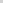<table style="font-size: 85%">
<tr>
<td style="background:#D3D3D3;"></td>
</tr>
</table>
